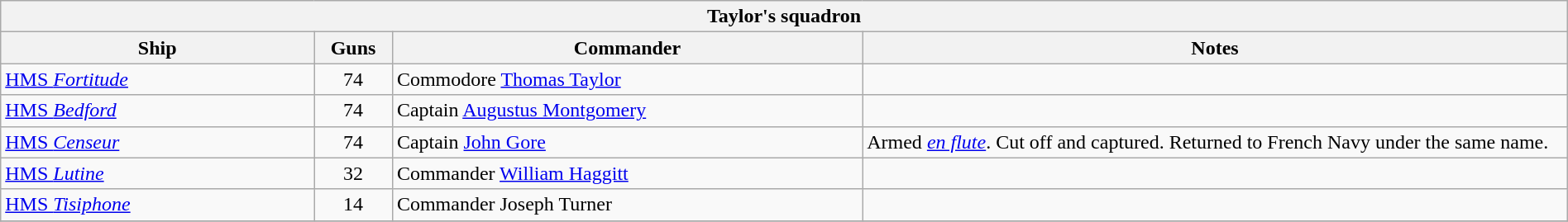<table class="wikitable" width=100%>
<tr valign="center">
<th colspan="5" bgcolor="white">Taylor's squadron</th>
</tr>
<tr valign="center">
<th width=20%; align= center rowspan=1>Ship</th>
<th width=5%; align= center rowspan=1>Guns</th>
<th width=30%; align= center rowspan=1>Commander</th>
<th width=45%; align= center rowspan=1>Notes</th>
</tr>
<tr valign="center">
<td align= left><a href='#'>HMS <em>Fortitude</em></a></td>
<td align= center>74</td>
<td align= left>Commodore <a href='#'>Thomas Taylor</a></td>
<td align= left></td>
</tr>
<tr valign="center">
<td align= left><a href='#'>HMS <em>Bedford</em></a></td>
<td align= center>74</td>
<td align= left>Captain <a href='#'>Augustus Montgomery</a></td>
<td align= left></td>
</tr>
<tr valign="center">
<td align= left><a href='#'>HMS <em>Censeur</em></a></td>
<td align= center>74</td>
<td align= left>Captain <a href='#'>John Gore</a></td>
<td align= left>Armed <em><a href='#'>en flute</a></em>. Cut off and captured. Returned to French Navy under the same name.</td>
</tr>
<tr valign="center">
<td align= left><a href='#'>HMS <em>Lutine</em></a></td>
<td align= center>32</td>
<td align= left>Commander <a href='#'>William Haggitt</a></td>
<td align= left></td>
</tr>
<tr valign="center">
<td align= left><a href='#'>HMS <em>Tisiphone</em></a></td>
<td align= center>14</td>
<td align= left>Commander Joseph Turner</td>
<td align= left></td>
</tr>
<tr>
</tr>
</table>
